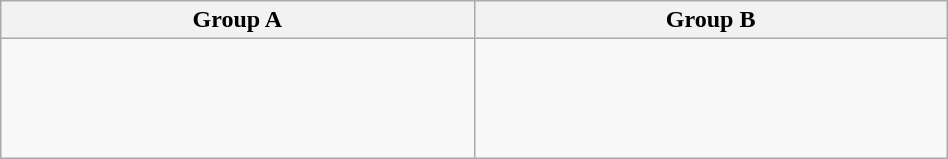<table class=wikitable width=50%>
<tr>
<th width=25%>Group A</th>
<th width=25%>Group B</th>
</tr>
<tr>
<td><br><br><br><br></td>
<td><br><br><br><br></td>
</tr>
</table>
